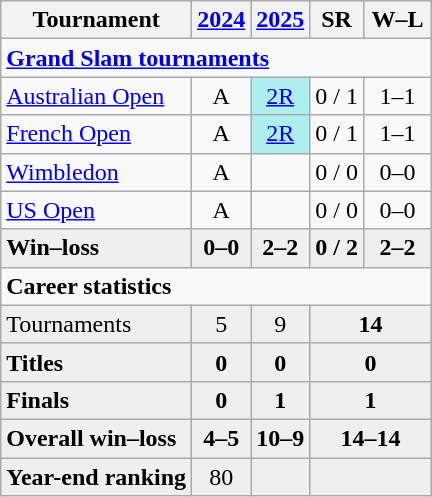<table class=wikitable style=text-align:center>
<tr>
<th>Tournament</th>
<th><a href='#'>2024</a></th>
<th><a href='#'>2025</a></th>
<th>SR</th>
<th width=38>W–L</th>
</tr>
<tr>
<td colspan="6" align="left"><strong><a href='#'>Grand Slam tournaments</a></strong></td>
</tr>
<tr>
<td align=left><a href='#'>Australian Open</a></td>
<td>A</td>
<td bgcolor=afeeee><a href='#'>2R</a></td>
<td>0 / 1</td>
<td>1–1</td>
</tr>
<tr>
<td align=left><a href='#'>French Open</a></td>
<td>A</td>
<td bgcolor=afeeee><a href='#'>2R</a></td>
<td>0 / 1</td>
<td>1–1</td>
</tr>
<tr>
<td align=left><a href='#'>Wimbledon</a></td>
<td>A</td>
<td></td>
<td>0 / 0</td>
<td>0–0</td>
</tr>
<tr>
<td align=left><a href='#'>US Open</a></td>
<td>A</td>
<td></td>
<td>0 / 0</td>
<td>0–0</td>
</tr>
<tr style=font-weight:bold;background:#efefef>
<td style=text-align:left>Win–loss</td>
<td>0–0</td>
<td>2–2</td>
<td>0 / 2</td>
<td>2–2</td>
</tr>
<tr>
<td colspan="6" align="left"><strong>Career statistics</strong></td>
</tr>
<tr bgcolor=efefef>
<td align=left>Tournaments</td>
<td>5</td>
<td>9</td>
<td colspan="2"><strong>14</strong></td>
</tr>
<tr style=font-weight:bold;background:#efefef>
<td style=text-align:left>Titles</td>
<td>0</td>
<td>0</td>
<td colspan="2">0</td>
</tr>
<tr style=font-weight:bold;background:#efefef>
<td style=text-align:left>Finals</td>
<td>0</td>
<td>1</td>
<td colspan="2">1</td>
</tr>
<tr style=font-weight:bold;background:#efefef>
<td style=text-align:left>Overall win–loss</td>
<td>4–5</td>
<td>10–9</td>
<td colspan="2">14–14</td>
</tr>
<tr bgcolor=efefef>
<td align=left><strong>Year-end ranking</strong></td>
<td>80</td>
<td></td>
<td colspan="2"><strong></strong></td>
</tr>
</table>
